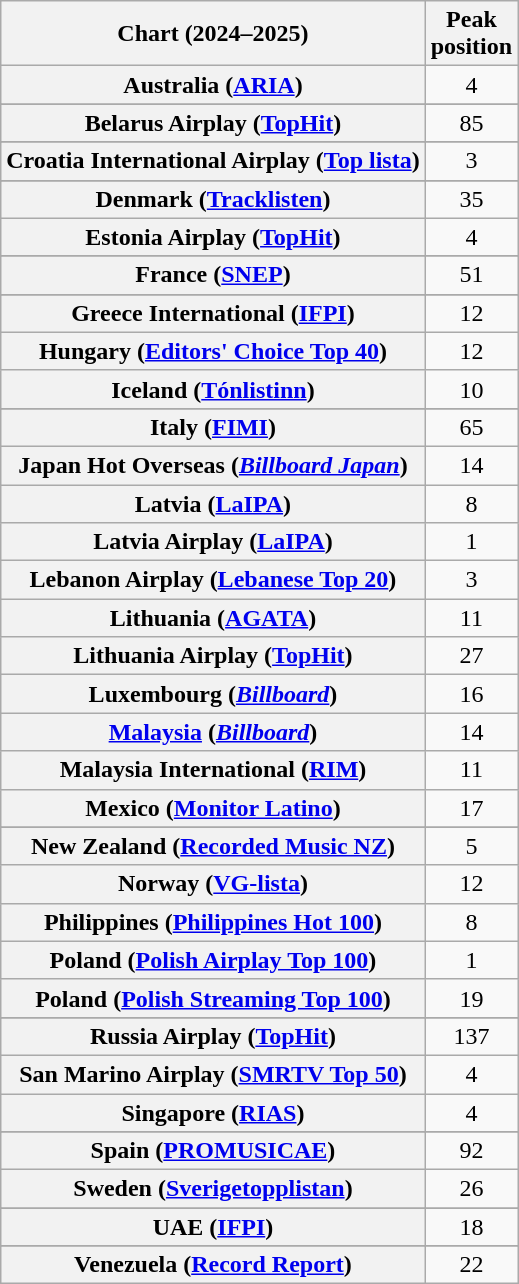<table class="wikitable sortable plainrowheaders" style="text-align:center">
<tr>
<th scope="col">Chart (2024–2025)</th>
<th scope="col">Peak<br>position</th>
</tr>
<tr>
<th scope="row">Australia (<a href='#'>ARIA</a>)</th>
<td>4</td>
</tr>
<tr>
</tr>
<tr>
<th scope="row">Belarus Airplay (<a href='#'>TopHit</a>)</th>
<td>85</td>
</tr>
<tr>
</tr>
<tr>
</tr>
<tr>
</tr>
<tr>
</tr>
<tr>
</tr>
<tr>
</tr>
<tr>
</tr>
<tr>
</tr>
<tr>
<th scope="row">Croatia International Airplay (<a href='#'>Top lista</a>)</th>
<td>3</td>
</tr>
<tr>
</tr>
<tr>
<th scope="row">Denmark (<a href='#'>Tracklisten</a>)</th>
<td>35</td>
</tr>
<tr>
<th scope="row">Estonia Airplay (<a href='#'>TopHit</a>)</th>
<td>4</td>
</tr>
<tr>
</tr>
<tr>
<th scope="row">France (<a href='#'>SNEP</a>)</th>
<td>51</td>
</tr>
<tr>
</tr>
<tr>
</tr>
<tr>
<th scope="row">Greece International (<a href='#'>IFPI</a>)</th>
<td>12</td>
</tr>
<tr>
<th scope="row">Hungary (<a href='#'>Editors' Choice Top 40</a>)</th>
<td>12</td>
</tr>
<tr>
<th scope="row">Iceland (<a href='#'>Tónlistinn</a>)</th>
<td>10</td>
</tr>
<tr>
</tr>
<tr>
<th scope="row">Italy (<a href='#'>FIMI</a>)</th>
<td>65</td>
</tr>
<tr>
<th scope="row">Japan Hot Overseas (<em><a href='#'>Billboard Japan</a></em>)</th>
<td>14</td>
</tr>
<tr>
<th scope="row">Latvia (<a href='#'>LaIPA</a>)</th>
<td>8</td>
</tr>
<tr>
<th scope="row">Latvia Airplay (<a href='#'>LaIPA</a>)</th>
<td>1</td>
</tr>
<tr>
<th scope="row">Lebanon Airplay (<a href='#'>Lebanese Top 20</a>)</th>
<td>3</td>
</tr>
<tr>
<th scope="row">Lithuania (<a href='#'>AGATA</a>)</th>
<td>11</td>
</tr>
<tr>
<th scope="row">Lithuania Airplay (<a href='#'>TopHit</a>)</th>
<td>27</td>
</tr>
<tr>
<th scope="row">Luxembourg (<em><a href='#'>Billboard</a></em>)</th>
<td>16</td>
</tr>
<tr>
<th scope="row"><a href='#'>Malaysia</a> (<em><a href='#'>Billboard</a></em>)</th>
<td>14</td>
</tr>
<tr>
<th scope="row">Malaysia International (<a href='#'>RIM</a>)</th>
<td>11</td>
</tr>
<tr>
<th scope="row">Mexico (<a href='#'>Monitor Latino</a>)</th>
<td>17</td>
</tr>
<tr>
</tr>
<tr>
</tr>
<tr>
<th scope="row">New Zealand (<a href='#'>Recorded Music NZ</a>)</th>
<td>5</td>
</tr>
<tr>
<th scope="row">Norway (<a href='#'>VG-lista</a>)</th>
<td>12</td>
</tr>
<tr>
<th scope="row">Philippines (<a href='#'>Philippines Hot 100</a>)</th>
<td>8</td>
</tr>
<tr>
<th scope="row">Poland (<a href='#'>Polish Airplay Top 100</a>)</th>
<td>1</td>
</tr>
<tr>
<th scope="row">Poland (<a href='#'>Polish Streaming Top 100</a>)</th>
<td>19</td>
</tr>
<tr>
</tr>
<tr>
</tr>
<tr>
</tr>
<tr>
<th scope="row">Russia Airplay (<a href='#'>TopHit</a>)</th>
<td>137</td>
</tr>
<tr>
<th scope="row">San Marino Airplay (<a href='#'>SMRTV Top 50</a>)</th>
<td>4</td>
</tr>
<tr>
<th scope="row">Singapore (<a href='#'>RIAS</a>)</th>
<td>4</td>
</tr>
<tr>
</tr>
<tr>
</tr>
<tr>
<th scope="row">Spain (<a href='#'>PROMUSICAE</a>)</th>
<td>92</td>
</tr>
<tr>
<th scope="row">Sweden (<a href='#'>Sverigetopplistan</a>)</th>
<td>26</td>
</tr>
<tr>
</tr>
<tr>
<th scope="row">UAE (<a href='#'>IFPI</a>)</th>
<td>18</td>
</tr>
<tr>
</tr>
<tr>
</tr>
<tr>
</tr>
<tr>
</tr>
<tr>
</tr>
<tr>
</tr>
<tr>
<th scope="row">Venezuela (<a href='#'>Record Report</a>)</th>
<td>22</td>
</tr>
</table>
